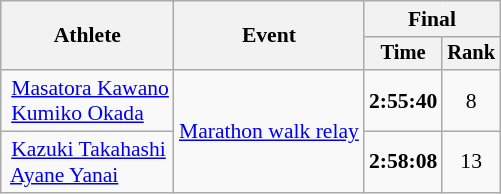<table class="wikitable" style="font-size:90%">
<tr>
<th rowspan="2">Athlete</th>
<th rowspan="2">Event</th>
<th colspan="2">Final</th>
</tr>
<tr style="font-size:95%">
<th>Time</th>
<th>Rank</th>
</tr>
<tr align=center>
<td align=left> <a href='#'>Masatora Kawano</a><br> <a href='#'>Kumiko Okada</a></td>
<td align=left rowspan=2><a href='#'>Marathon walk relay</a></td>
<td><strong>2:55:40</strong></td>
<td>8</td>
</tr>
<tr align=center>
<td align=left> <a href='#'>Kazuki Takahashi</a><br> <a href='#'>Ayane Yanai</a></td>
<td><strong>2:58:08</strong></td>
<td>13</td>
</tr>
</table>
